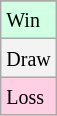<table class="wikitable">
<tr>
</tr>
<tr bgcolor = "#d0ffe3">
<td><small>Win</small></td>
</tr>
<tr bgcolor = "#f3f3f3">
<td><small>Draw</small></td>
</tr>
<tr bgcolor = "#ffd0e3">
<td><small>Loss</small></td>
</tr>
</table>
